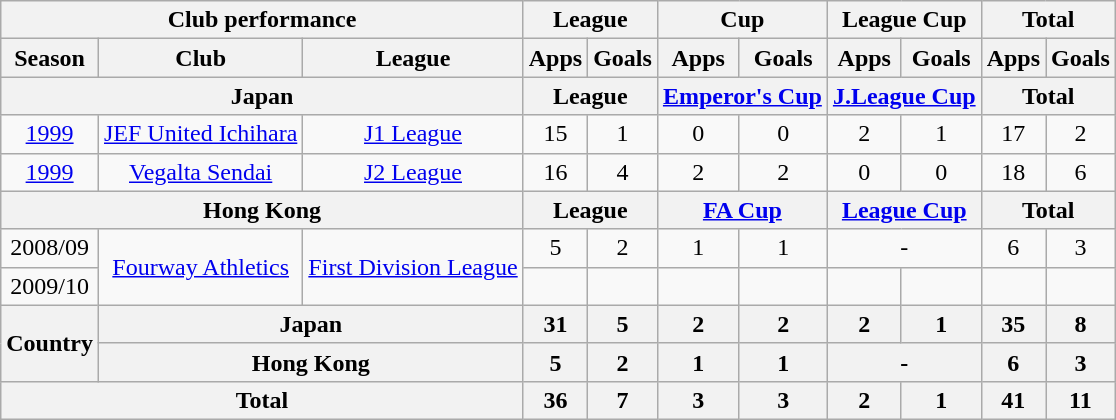<table class="wikitable" style="text-align:center;">
<tr>
<th colspan=3>Club performance</th>
<th colspan=2>League</th>
<th colspan=2>Cup</th>
<th colspan=2>League Cup</th>
<th colspan=2>Total</th>
</tr>
<tr>
<th>Season</th>
<th>Club</th>
<th>League</th>
<th>Apps</th>
<th>Goals</th>
<th>Apps</th>
<th>Goals</th>
<th>Apps</th>
<th>Goals</th>
<th>Apps</th>
<th>Goals</th>
</tr>
<tr>
<th colspan=3>Japan</th>
<th colspan=2>League</th>
<th colspan=2><a href='#'>Emperor's Cup</a></th>
<th colspan=2><a href='#'>J.League Cup</a></th>
<th colspan=2>Total</th>
</tr>
<tr>
<td><a href='#'>1999</a></td>
<td><a href='#'>JEF United Ichihara</a></td>
<td><a href='#'>J1 League</a></td>
<td>15</td>
<td>1</td>
<td>0</td>
<td>0</td>
<td>2</td>
<td>1</td>
<td>17</td>
<td>2</td>
</tr>
<tr>
<td><a href='#'>1999</a></td>
<td><a href='#'>Vegalta Sendai</a></td>
<td><a href='#'>J2 League</a></td>
<td>16</td>
<td>4</td>
<td>2</td>
<td>2</td>
<td>0</td>
<td>0</td>
<td>18</td>
<td>6</td>
</tr>
<tr>
<th colspan=3>Hong Kong</th>
<th colspan=2>League</th>
<th colspan=2><a href='#'>FA Cup</a></th>
<th colspan=2><a href='#'>League Cup</a></th>
<th colspan=2>Total</th>
</tr>
<tr>
<td>2008/09</td>
<td rowspan="2"><a href='#'>Fourway Athletics</a></td>
<td rowspan="2"><a href='#'>First Division League</a></td>
<td>5</td>
<td>2</td>
<td>1</td>
<td>1</td>
<td colspan="2">-</td>
<td>6</td>
<td>3</td>
</tr>
<tr>
<td>2009/10</td>
<td></td>
<td></td>
<td></td>
<td></td>
<td></td>
<td></td>
<td></td>
<td></td>
</tr>
<tr>
<th rowspan=2>Country</th>
<th colspan=2>Japan</th>
<th>31</th>
<th>5</th>
<th>2</th>
<th>2</th>
<th>2</th>
<th>1</th>
<th>35</th>
<th>8</th>
</tr>
<tr>
<th colspan=2>Hong Kong</th>
<th>5</th>
<th>2</th>
<th>1</th>
<th>1</th>
<th colspan="2">-</th>
<th>6</th>
<th>3</th>
</tr>
<tr>
<th colspan=3>Total</th>
<th>36</th>
<th>7</th>
<th>3</th>
<th>3</th>
<th>2</th>
<th>1</th>
<th>41</th>
<th>11</th>
</tr>
</table>
